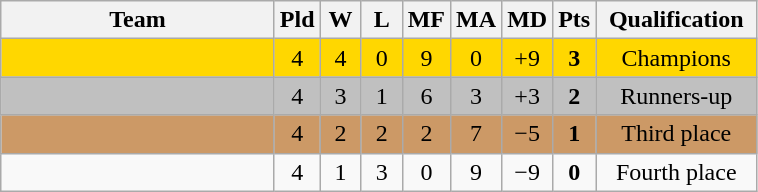<table class="wikitable" style="text-align:center">
<tr>
<th width="175">Team</th>
<th width="20">Pld</th>
<th width="20">W</th>
<th width="20">L</th>
<th width="20">MF</th>
<th width="20">MA</th>
<th width="20">MD</th>
<th width="20">Pts</th>
<th width="100">Qualification</th>
</tr>
<tr bgcolor="gold">
<td align="left"></td>
<td>4</td>
<td>4</td>
<td>0</td>
<td>9</td>
<td>0</td>
<td>+9</td>
<td><strong>3</strong></td>
<td>Champions</td>
</tr>
<tr bgcolor="silver">
<td align="left"></td>
<td>4</td>
<td>3</td>
<td>1</td>
<td>6</td>
<td>3</td>
<td>+3</td>
<td><strong>2</strong></td>
<td>Runners-up</td>
</tr>
<tr bgcolor="cc9966">
<td align="left"></td>
<td>4</td>
<td>2</td>
<td>2</td>
<td>2</td>
<td>7</td>
<td>−5</td>
<td><strong>1</strong></td>
<td>Third place</td>
</tr>
<tr>
<td align="left"></td>
<td>4</td>
<td>1</td>
<td>3</td>
<td>0</td>
<td>9</td>
<td>−9</td>
<td><strong>0</strong></td>
<td>Fourth place</td>
</tr>
</table>
